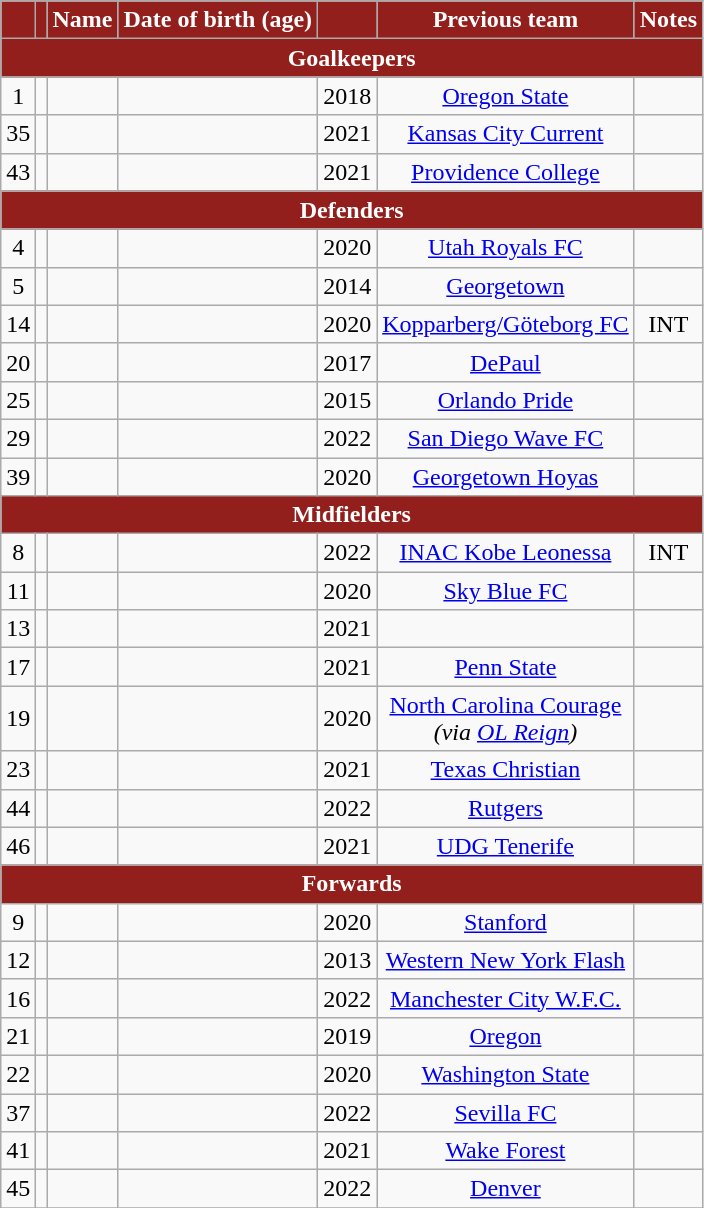<table class="wikitable sortable" style="text-align:center;">
<tr>
<th style="background:#921f1c; color:#fff; text-align:center;"></th>
<th style="background:#921f1c; color:#fff; text-align:center;"></th>
<th style="background:#921f1c; color:#fff; text-align:center;">Name</th>
<th style="background:#921f1c; color:#fff; text-align:center;">Date of birth (age)</th>
<th style="background:#921f1c; color:#fff; text-align:center;"></th>
<th style="background:#921f1c; color:#fff; text-align:center;">Previous team</th>
<th style="background:#921f1c; color:#fff; text-align:center;">Notes</th>
</tr>
<tr>
<th colspan="7" style="background:#921f1c; color:#fff; text-align:center;" data-sort-value="zzGoalkeepers">Goalkeepers</th>
</tr>
<tr>
<td>1</td>
<td></td>
<td></td>
<td></td>
<td>2018</td>
<td> <a href='#'>Oregon State</a></td>
<td></td>
</tr>
<tr>
<td>35</td>
<td></td>
<td></td>
<td></td>
<td>2021</td>
<td> <a href='#'>Kansas City Current</a></td>
<td></td>
</tr>
<tr>
<td>43</td>
<td></td>
<td></td>
<td></td>
<td>2021</td>
<td> <a href='#'>Providence College</a></td>
<td></td>
</tr>
<tr>
<th colspan="7" style="background:#921f1c; color:#fff; text-align:center;" data-sort-value="zzDefenders">Defenders</th>
</tr>
<tr>
<td>4</td>
<td></td>
<td></td>
<td></td>
<td>2020</td>
<td> <a href='#'>Utah Royals FC</a></td>
<td></td>
</tr>
<tr>
<td>5</td>
<td></td>
<td></td>
<td></td>
<td>2014</td>
<td> <a href='#'>Georgetown</a></td>
<td></td>
</tr>
<tr>
<td>14</td>
<td></td>
<td></td>
<td></td>
<td>2020</td>
<td> <a href='#'>Kopparberg/Göteborg FC</a></td>
<td>INT</td>
</tr>
<tr>
<td>20</td>
<td></td>
<td></td>
<td></td>
<td>2017</td>
<td> <a href='#'>DePaul</a></td>
<td></td>
</tr>
<tr>
<td>25</td>
<td></td>
<td></td>
<td></td>
<td>2015</td>
<td> <a href='#'>Orlando Pride</a></td>
<td></td>
</tr>
<tr>
<td>29</td>
<td></td>
<td></td>
<td></td>
<td>2022</td>
<td> <a href='#'>San Diego Wave FC</a></td>
<td></td>
</tr>
<tr>
<td>39</td>
<td></td>
<td></td>
<td></td>
<td>2020</td>
<td> <a href='#'>Georgetown Hoyas</a></td>
<td></td>
</tr>
<tr>
<th colspan="7" style="background:#921f1c; color:#fff; text-align:center;" data-sort-value="zzMidfielders">Midfielders</th>
</tr>
<tr>
<td>8</td>
<td></td>
<td></td>
<td></td>
<td>2022</td>
<td> <a href='#'>INAC Kobe Leonessa</a></td>
<td>INT</td>
</tr>
<tr>
<td>11</td>
<td></td>
<td></td>
<td></td>
<td>2020</td>
<td> <a href='#'>Sky Blue FC</a></td>
<td></td>
</tr>
<tr>
<td>13</td>
<td></td>
<td></td>
<td></td>
<td>2021</td>
<td></td>
<td></td>
</tr>
<tr>
<td>17</td>
<td></td>
<td></td>
<td></td>
<td>2021</td>
<td> <a href='#'>Penn State</a></td>
<td></td>
</tr>
<tr>
<td>19</td>
<td></td>
<td></td>
<td></td>
<td>2020</td>
<td> <a href='#'>North Carolina Courage</a><br><em>(via  <a href='#'>OL Reign</a>)</em></td>
<td></td>
</tr>
<tr>
<td>23</td>
<td></td>
<td></td>
<td></td>
<td>2021</td>
<td> <a href='#'>Texas Christian</a></td>
<td></td>
</tr>
<tr>
<td>44</td>
<td></td>
<td></td>
<td></td>
<td>2022</td>
<td> <a href='#'>Rutgers</a></td>
<td></td>
</tr>
<tr>
<td>46</td>
<td></td>
<td></td>
<td></td>
<td>2021</td>
<td> <a href='#'>UDG Tenerife</a></td>
<td></td>
</tr>
<tr>
<th colspan="7" style="background:#921f1c; color:#fff; text-align:center;" data-sort-value="zzForwards">Forwards</th>
</tr>
<tr>
<td>9</td>
<td></td>
<td></td>
<td></td>
<td>2020</td>
<td> <a href='#'>Stanford</a></td>
<td></td>
</tr>
<tr>
<td>12</td>
<td></td>
<td></td>
<td></td>
<td>2013</td>
<td> <a href='#'>Western New York Flash</a></td>
<td></td>
</tr>
<tr>
<td>16</td>
<td></td>
<td></td>
<td></td>
<td>2022</td>
<td> <a href='#'>Manchester City W.F.C.</a></td>
<td></td>
</tr>
<tr>
<td>21</td>
<td></td>
<td></td>
<td></td>
<td>2019</td>
<td> <a href='#'>Oregon</a></td>
<td></td>
</tr>
<tr>
<td>22</td>
<td></td>
<td></td>
<td></td>
<td>2020</td>
<td> <a href='#'>Washington State</a></td>
<td></td>
</tr>
<tr>
<td>37</td>
<td></td>
<td></td>
<td></td>
<td>2022</td>
<td> <a href='#'>Sevilla FC</a></td>
<td></td>
</tr>
<tr>
<td>41</td>
<td></td>
<td></td>
<td></td>
<td>2021</td>
<td> <a href='#'>Wake Forest</a></td>
<td></td>
</tr>
<tr>
<td>45</td>
<td></td>
<td></td>
<td></td>
<td>2022</td>
<td> <a href='#'>Denver</a></td>
<td></td>
</tr>
<tr>
</tr>
</table>
